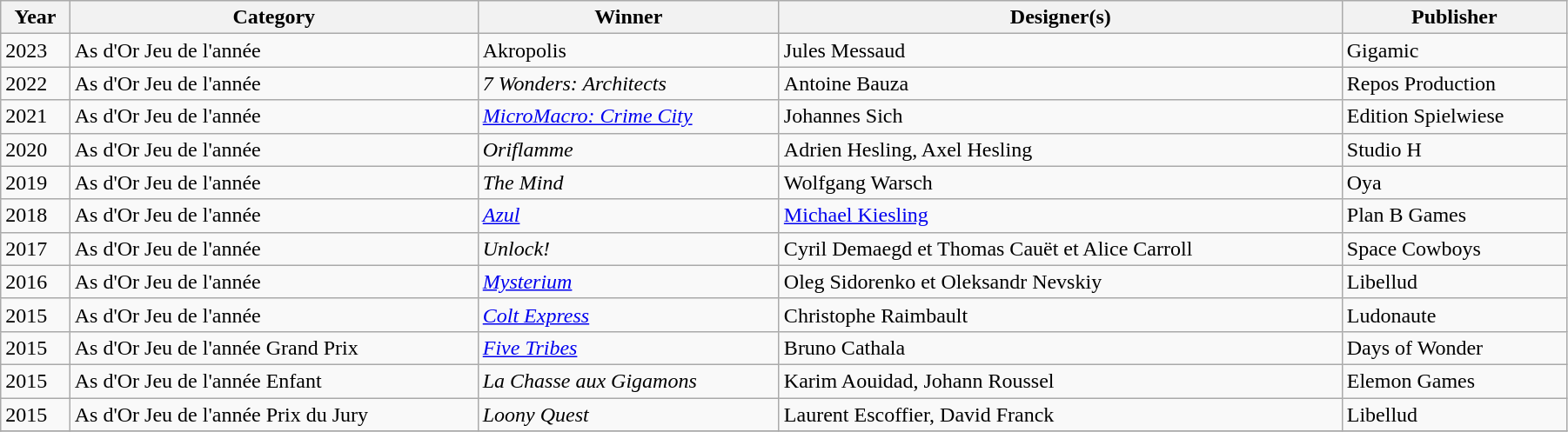<table class="wikitable" style="width:95%;">
<tr>
<th>Year</th>
<th>Category</th>
<th>Winner</th>
<th>Designer(s)</th>
<th>Publisher</th>
</tr>
<tr>
<td>2023</td>
<td>As d'Or Jeu de l'année</td>
<td>Akropolis</td>
<td>Jules Messaud</td>
<td>Gigamic</td>
</tr>
<tr>
<td>2022</td>
<td>As d'Or Jeu de l'année</td>
<td><em>7 Wonders: Architects</em></td>
<td>Antoine Bauza</td>
<td>Repos Production</td>
</tr>
<tr>
<td>2021</td>
<td>As d'Or Jeu de l'année</td>
<td><em><a href='#'>MicroMacro: Crime City</a></em></td>
<td>Johannes Sich</td>
<td>Edition Spielwiese</td>
</tr>
<tr>
<td>2020</td>
<td>As d'Or Jeu de l'année</td>
<td><em>Oriflamme</em></td>
<td>Adrien Hesling, Axel Hesling</td>
<td>Studio H</td>
</tr>
<tr>
<td>2019</td>
<td>As d'Or Jeu de l'année</td>
<td><em>The Mind</em></td>
<td>Wolfgang Warsch</td>
<td>Oya</td>
</tr>
<tr>
<td>2018</td>
<td>As d'Or Jeu de l'année</td>
<td><em><a href='#'>Azul</a></em></td>
<td><a href='#'>Michael Kiesling</a></td>
<td>Plan B Games</td>
</tr>
<tr>
<td>2017</td>
<td>As d'Or Jeu de l'année</td>
<td><em>Unlock!</em></td>
<td>Cyril Demaegd et Thomas Cauët et Alice Carroll</td>
<td>Space Cowboys</td>
</tr>
<tr>
<td>2016</td>
<td>As d'Or Jeu de l'année</td>
<td><em><a href='#'>Mysterium</a></em></td>
<td>Oleg Sidorenko et Oleksandr Nevskiy</td>
<td>Libellud</td>
</tr>
<tr>
<td>2015</td>
<td>As d'Or Jeu de l'année</td>
<td><em><a href='#'>Colt Express</a></em></td>
<td>Christophe Raimbault</td>
<td>Ludonaute</td>
</tr>
<tr>
<td>2015</td>
<td>As d'Or Jeu de l'année Grand Prix</td>
<td><em><a href='#'>Five Tribes</a></em></td>
<td>Bruno Cathala</td>
<td>Days of Wonder</td>
</tr>
<tr>
<td>2015</td>
<td>As d'Or Jeu de l'année Enfant</td>
<td><em>La Chasse aux Gigamons</em></td>
<td>Karim Aouidad, Johann Roussel</td>
<td>Elemon Games</td>
</tr>
<tr>
<td>2015</td>
<td>As d'Or Jeu de l'année Prix du Jury</td>
<td><em>Loony Quest</em></td>
<td>Laurent Escoffier, David Franck</td>
<td>Libellud</td>
</tr>
<tr>
</tr>
</table>
